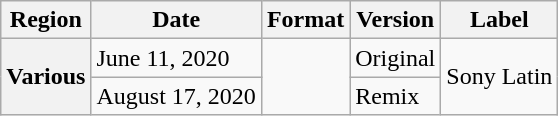<table class="wikitable plainrowheaders">
<tr>
<th scope="col">Region</th>
<th scope="col">Date</th>
<th scope="col">Format</th>
<th>Version</th>
<th scope="col">Label</th>
</tr>
<tr>
<th rowspan="2" scope="row">Various</th>
<td>June 11, 2020</td>
<td rowspan="2"></td>
<td>Original</td>
<td rowspan="2">Sony Latin</td>
</tr>
<tr>
<td>August 17, 2020</td>
<td>Remix</td>
</tr>
</table>
